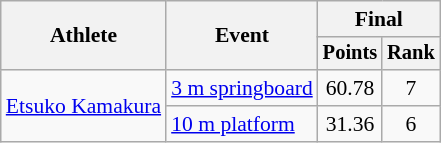<table class="wikitable" style="font-size:90%;">
<tr>
<th rowspan=2>Athlete</th>
<th rowspan=2>Event</th>
<th colspan=2>Final</th>
</tr>
<tr style="font-size:95%">
<th>Points</th>
<th>Rank</th>
</tr>
<tr align=center>
<td align=left rowspan=2><a href='#'>Etsuko Kamakura</a></td>
<td align=left><a href='#'>3 m springboard</a></td>
<td>60.78</td>
<td>7</td>
</tr>
<tr align=center>
<td align=left><a href='#'>10 m platform</a></td>
<td>31.36</td>
<td>6</td>
</tr>
</table>
